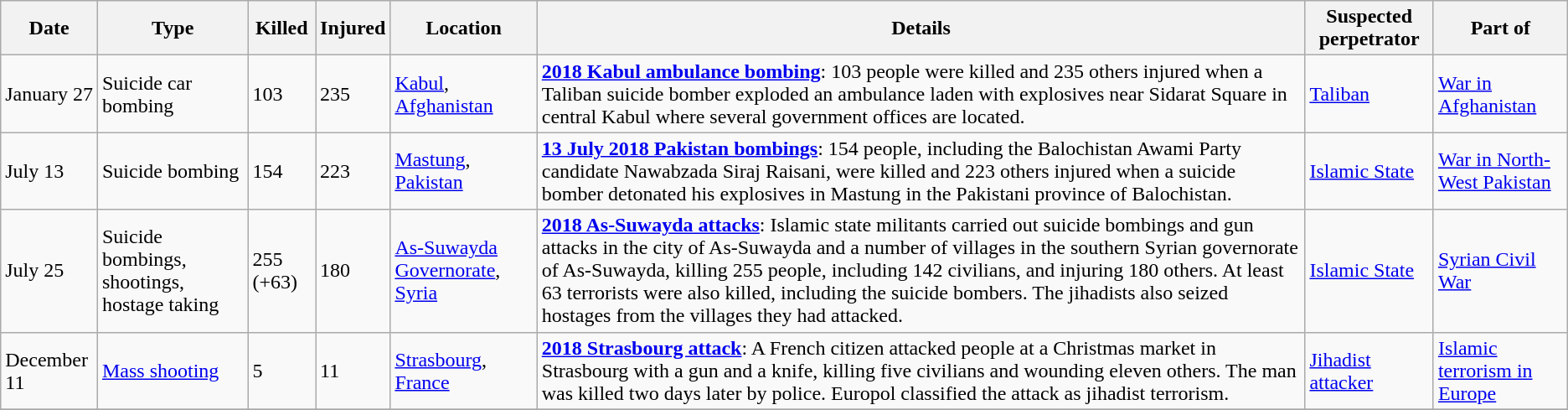<table class="wikitable sortable">
<tr>
<th>Date</th>
<th>Type</th>
<th data-sort-type="number">Killed</th>
<th data-sort-type="number">Injured</th>
<th>Location</th>
<th class="unsortable">Details</th>
<th>Suspected perpetrator</th>
<th>Part of         <br></th>
</tr>
<tr>
<td>January 27</td>
<td>Suicide car bombing</td>
<td>103</td>
<td>235</td>
<td><a href='#'>Kabul</a>, <a href='#'>Afghanistan</a></td>
<td><strong><a href='#'>2018 Kabul ambulance bombing</a></strong>: 103 people were killed and 235 others injured when a Taliban suicide bomber exploded an ambulance laden with explosives near Sidarat Square in central Kabul where several government offices are located.</td>
<td><a href='#'>Taliban</a></td>
<td><a href='#'>War in Afghanistan</a></td>
</tr>
<tr>
<td>July 13</td>
<td>Suicide bombing</td>
<td>154</td>
<td>223</td>
<td><a href='#'>Mastung</a>, <a href='#'>Pakistan</a></td>
<td><strong><a href='#'>13 July 2018 Pakistan bombings</a></strong>: 154 people, including the Balochistan Awami Party candidate Nawabzada Siraj Raisani, were killed and 223 others injured when a suicide bomber detonated his explosives in Mastung in the Pakistani province of Balochistan.</td>
<td><a href='#'>Islamic State</a></td>
<td><a href='#'>War in North-West Pakistan</a></td>
</tr>
<tr>
<td>July 25</td>
<td>Suicide bombings, shootings, hostage taking</td>
<td>255 (+63)</td>
<td>180</td>
<td><a href='#'>As-Suwayda Governorate</a>, <a href='#'>Syria</a></td>
<td><strong><a href='#'>2018 As-Suwayda attacks</a></strong>: Islamic state militants carried out suicide bombings and gun attacks in the city of As-Suwayda and a number of villages in the southern Syrian governorate of As-Suwayda, killing 255 people, including 142 civilians, and injuring 180 others. At least 63 terrorists were also killed, including the suicide bombers. The jihadists also seized hostages from the villages they had attacked.</td>
<td><a href='#'>Islamic State</a></td>
<td><a href='#'>Syrian Civil War</a></td>
</tr>
<tr>
<td>December 11</td>
<td><a href='#'>Mass shooting</a></td>
<td>5</td>
<td>11</td>
<td><a href='#'>Strasbourg</a>, <a href='#'>France</a></td>
<td><strong><a href='#'>2018 Strasbourg attack</a></strong>: A French citizen attacked people at a Christmas market in Strasbourg with a gun and a knife, killing five civilians and wounding eleven others. The man was killed two days later by police. Europol classified the attack as jihadist terrorism.</td>
<td><a href='#'>Jihadist attacker</a></td>
<td><a href='#'>Islamic terrorism in Europe</a></td>
</tr>
<tr>
</tr>
</table>
